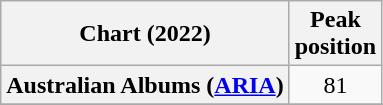<table class="wikitable sortable plainrowheaders" style="text-align:center">
<tr>
<th scope="col">Chart (2022)</th>
<th scope="col">Peak<br>position</th>
</tr>
<tr>
<th scope="row">Australian Albums (<a href='#'>ARIA</a>)</th>
<td>81</td>
</tr>
<tr>
</tr>
<tr>
</tr>
<tr>
</tr>
<tr>
</tr>
<tr>
</tr>
<tr>
</tr>
<tr>
</tr>
<tr>
</tr>
</table>
